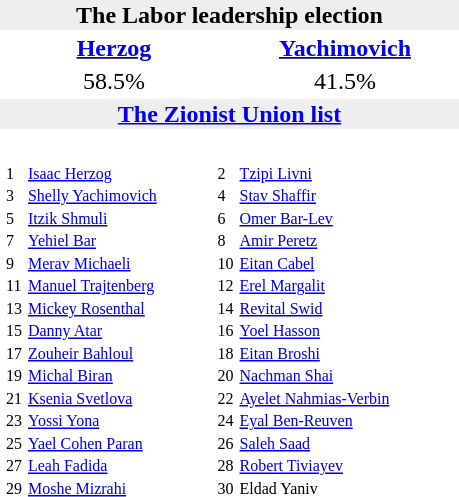<table style="float: right; margin: 0 0 0.5em 1em; clear:left; width:310px;" class="toccolours">
<tr>
<td colspan="2" style="background: #EEE; text-align: center;"><strong>The Labor leadership election</strong></td>
</tr>
<tr style="text-align:center;">
<td style="width:50%;"><u><strong><a href='#'>Herzog</a></strong></u></td>
<td style="width:50%;"><u><strong><a href='#'>Yachimovich</a></strong></u></td>
</tr>
<tr style="text-align:center;">
<td style="width:50%;">58.5%</td>
<td style="width:50%;">41.5%</td>
</tr>
<tr>
<td colspan="2" style="background: #EEE; text-align: center;"><strong><a href='#'>The Zionist Union list</a></strong></td>
</tr>
<tr>
<td colspan="2"><br><table style="width:100%; font-size: 8pt">
<tr>
<td style="width:8px">1</td>
<td style=><a href='#'>Isaac Herzog</a></td>
<td style="width:8px">2</td>
<td style=><a href='#'>Tzipi Livni</a></td>
</tr>
<tr>
<td>3</td>
<td><a href='#'>Shelly Yachimovich</a></td>
<td>4</td>
<td><a href='#'>Stav Shaffir</a></td>
</tr>
<tr>
<td>5</td>
<td><a href='#'>Itzik Shmuli</a></td>
<td>6</td>
<td><a href='#'>Omer Bar-Lev</a></td>
</tr>
<tr>
<td>7</td>
<td><a href='#'>Yehiel Bar</a></td>
<td>8</td>
<td><a href='#'>Amir Peretz</a></td>
</tr>
<tr>
<td>9</td>
<td><a href='#'>Merav Michaeli</a></td>
<td>10</td>
<td><a href='#'>Eitan Cabel</a></td>
</tr>
<tr>
<td>11</td>
<td><a href='#'>Manuel Trajtenberg</a></td>
<td>12</td>
<td><a href='#'>Erel Margalit</a></td>
</tr>
<tr>
<td>13</td>
<td><a href='#'>Mickey Rosenthal</a></td>
<td>14</td>
<td><a href='#'>Revital Swid</a></td>
</tr>
<tr>
<td>15</td>
<td><a href='#'>Danny Atar</a></td>
<td>16</td>
<td><a href='#'>Yoel Hasson</a></td>
</tr>
<tr>
<td>17</td>
<td><a href='#'>Zouheir Bahloul</a></td>
<td>18</td>
<td><a href='#'>Eitan Broshi</a></td>
</tr>
<tr>
<td>19</td>
<td><a href='#'>Michal Biran</a></td>
<td>20</td>
<td><a href='#'>Nachman Shai</a></td>
</tr>
<tr>
<td>21</td>
<td><a href='#'>Ksenia Svetlova</a></td>
<td>22</td>
<td><a href='#'>Ayelet Nahmias-Verbin</a></td>
</tr>
<tr>
<td>23</td>
<td><a href='#'>Yossi Yona</a></td>
<td>24</td>
<td><a href='#'>Eyal Ben-Reuven</a></td>
</tr>
<tr>
<td>25</td>
<td><a href='#'>Yael Cohen Paran</a></td>
<td>26</td>
<td><a href='#'>Saleh Saad</a></td>
</tr>
<tr>
<td>27</td>
<td><a href='#'>Leah Fadida</a></td>
<td>28</td>
<td><a href='#'>Robert Tiviayev</a></td>
</tr>
<tr>
<td>29</td>
<td><a href='#'>Moshe Mizrahi</a></td>
<td>30</td>
<td>Eldad Yaniv</td>
</tr>
</table>
</td>
</tr>
</table>
